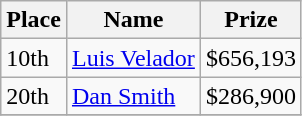<table class="wikitable">
<tr>
<th bgcolor="#FFEBAD">Place</th>
<th bgcolor="#FFEBAD">Name</th>
<th bgcolor="#FFEBAD">Prize</th>
</tr>
<tr>
<td>10th</td>
<td><a href='#'>Luis Velador</a></td>
<td>$656,193</td>
</tr>
<tr>
<td>20th</td>
<td><a href='#'>Dan Smith</a></td>
<td>$286,900</td>
</tr>
<tr>
</tr>
</table>
